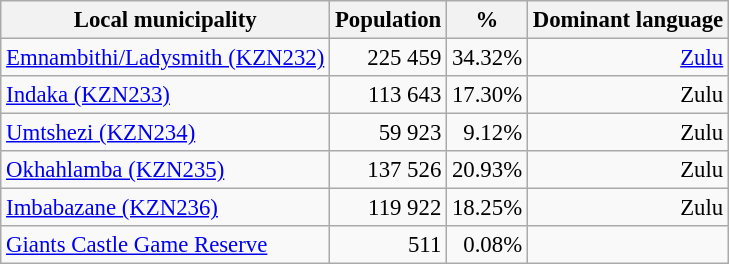<table class="wikitable" style="font-size: 95%; text-align: right">
<tr>
<th>Local municipality</th>
<th>Population</th>
<th>%</th>
<th>Dominant language</th>
</tr>
<tr>
<td align=left><a href='#'>Emnambithi/Ladysmith (KZN232)</a></td>
<td>225 459</td>
<td>34.32%</td>
<td><a href='#'>Zulu</a></td>
</tr>
<tr>
<td align=left><a href='#'>Indaka (KZN233)</a></td>
<td>113 643</td>
<td>17.30%</td>
<td>Zulu</td>
</tr>
<tr>
<td align=left><a href='#'>Umtshezi (KZN234)</a></td>
<td>59 923</td>
<td>9.12%</td>
<td>Zulu</td>
</tr>
<tr>
<td align=left><a href='#'>Okhahlamba (KZN235)</a></td>
<td>137 526</td>
<td>20.93%</td>
<td>Zulu</td>
</tr>
<tr>
<td align=left><a href='#'>Imbabazane (KZN236)</a></td>
<td>119 922</td>
<td>18.25%</td>
<td>Zulu</td>
</tr>
<tr>
<td align=left><a href='#'>Giants Castle Game Reserve</a></td>
<td>511</td>
<td>0.08%</td>
<td></td>
</tr>
</table>
